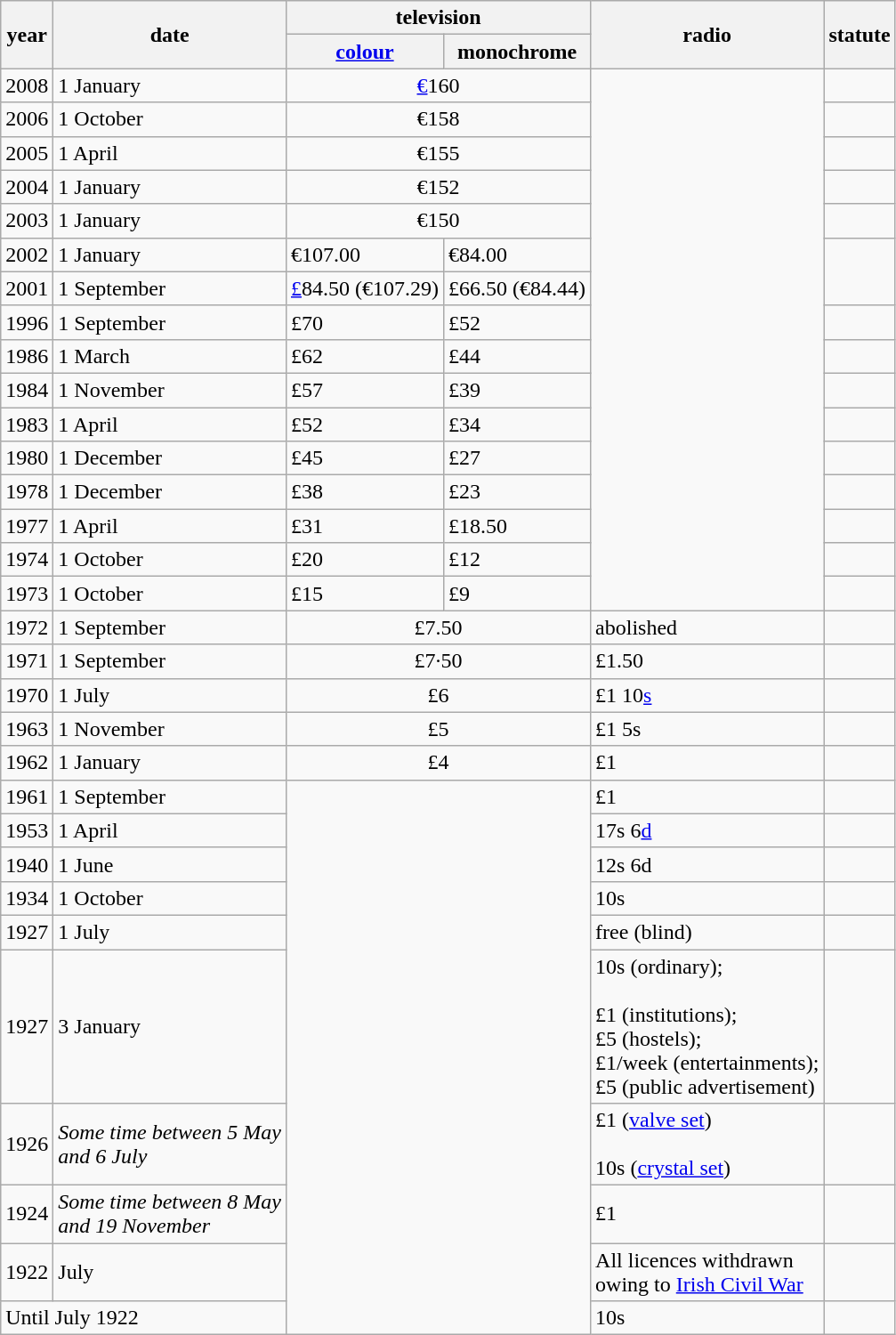<table class="wikitable">
<tr>
<th rowspan="2">year</th>
<th rowspan="2">date</th>
<th colspan="2">television</th>
<th rowspan="2">radio</th>
<th rowspan="2">statute</th>
</tr>
<tr>
<th><a href='#'>colour</a></th>
<th>monochrome</th>
</tr>
<tr>
<td>2008</td>
<td>1 January</td>
<td colspan="2" align="center"><a href='#'>€</a>160</td>
<td rowspan="16"></td>
<td></td>
</tr>
<tr>
<td>2006</td>
<td>1 October</td>
<td colspan="2" align="center">€158</td>
<td></td>
</tr>
<tr>
<td>2005</td>
<td>1 April</td>
<td colspan="2" align="center">€155</td>
<td></td>
</tr>
<tr>
<td>2004</td>
<td>1 January</td>
<td colspan="2" align="center">€152</td>
<td></td>
</tr>
<tr>
<td>2003</td>
<td>1 January</td>
<td colspan="2" align="center">€150</td>
<td></td>
</tr>
<tr>
<td>2002</td>
<td>1 January</td>
<td>€107.00</td>
<td>€84.00</td>
<td rowspan="2"></td>
</tr>
<tr>
<td>2001</td>
<td>1 September</td>
<td><a href='#'>£</a>84.50 (€107.29)</td>
<td>£66.50 (€84.44)</td>
</tr>
<tr>
<td>1996</td>
<td>1 September</td>
<td>£70</td>
<td>£52</td>
<td></td>
</tr>
<tr>
<td>1986</td>
<td>1 March</td>
<td>£62</td>
<td>£44</td>
<td></td>
</tr>
<tr>
<td>1984</td>
<td>1 November</td>
<td>£57</td>
<td>£39</td>
<td></td>
</tr>
<tr>
<td>1983</td>
<td>1 April</td>
<td>£52</td>
<td>£34</td>
<td></td>
</tr>
<tr>
<td>1980</td>
<td>1 December</td>
<td>£45</td>
<td>£27</td>
<td></td>
</tr>
<tr>
<td>1978</td>
<td>1 December</td>
<td>£38</td>
<td>£23</td>
<td></td>
</tr>
<tr>
<td>1977</td>
<td>1 April</td>
<td>£31</td>
<td>£18.50</td>
<td></td>
</tr>
<tr>
<td>1974</td>
<td>1 October</td>
<td>£20</td>
<td>£12</td>
<td></td>
</tr>
<tr>
<td>1973</td>
<td>1 October</td>
<td>£15</td>
<td>£9</td>
<td></td>
</tr>
<tr>
<td>1972</td>
<td>1 September</td>
<td colspan="2" align="center">£7.50</td>
<td>abolished</td>
<td></td>
</tr>
<tr>
<td>1971</td>
<td>1 September</td>
<td colspan="2" align="center">£7·50</td>
<td>£1.50</td>
<td></td>
</tr>
<tr>
<td>1970</td>
<td>1 July</td>
<td colspan="2" align="center">£6</td>
<td>£1 10<a href='#'>s</a></td>
<td></td>
</tr>
<tr>
<td>1963</td>
<td>1 November</td>
<td colspan="2" align="center">£5</td>
<td>£1 5s</td>
<td></td>
</tr>
<tr>
<td>1962</td>
<td>1 January</td>
<td colspan="2" align="center">£4</td>
<td>£1</td>
<td></td>
</tr>
<tr>
<td>1961</td>
<td>1 September</td>
<td colspan="2" rowspan="10"></td>
<td>£1</td>
<td></td>
</tr>
<tr>
<td>1953</td>
<td>1 April</td>
<td>17s 6<a href='#'>d</a></td>
<td></td>
</tr>
<tr>
<td>1940</td>
<td>1 June</td>
<td>12s 6d</td>
<td></td>
</tr>
<tr>
<td>1934</td>
<td>1 October</td>
<td>10s</td>
<td></td>
</tr>
<tr>
<td>1927</td>
<td>1 July</td>
<td>free (blind)</td>
<td></td>
</tr>
<tr>
<td>1927</td>
<td>3 January</td>
<td>10s (ordinary);<br><br>£1 (institutions);<br>
£5 (hostels);<br>
£1/week (entertainments);<br>
£5 (public advertisement)</td>
<td></td>
</tr>
<tr>
<td>1926</td>
<td><em>Some time between 5 May<br>and 6 July</em></td>
<td>£1 (<a href='#'>valve set</a>)<br><br>10s (<a href='#'>crystal set</a>)</td>
<td></td>
</tr>
<tr>
<td>1924</td>
<td><em>Some time between 8 May<br>and 19 November</em></td>
<td>£1</td>
<td></td>
</tr>
<tr>
<td>1922</td>
<td>July</td>
<td>All licences withdrawn<br>owing to <a href='#'>Irish Civil War</a></td>
<td></td>
</tr>
<tr>
<td colspan="2">Until July 1922</td>
<td>10s</td>
<td></td>
</tr>
</table>
